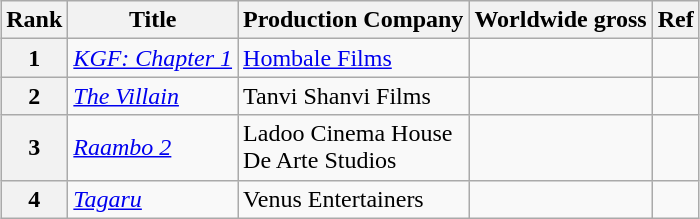<table class="wikitable sortable" style="margin:auto; margin:auto;">
<tr>
<th>Rank</th>
<th>Title</th>
<th>Production Company</th>
<th>Worldwide gross</th>
<th>Ref</th>
</tr>
<tr>
<th>1</th>
<td><em><a href='#'>KGF: Chapter 1</a></em></td>
<td><a href='#'>Hombale Films</a></td>
<td></td>
<td></td>
</tr>
<tr>
<th>2</th>
<td><em><a href='#'>The Villain</a></em></td>
<td>Tanvi Shanvi Films</td>
<td></td>
<td></td>
</tr>
<tr>
<th>3</th>
<td><em><a href='#'>Raambo 2</a></em></td>
<td>Ladoo Cinema House<br>De Arte Studios</td>
<td></td>
<td></td>
</tr>
<tr>
<th>4</th>
<td><em><a href='#'>Tagaru</a></em></td>
<td>Venus Entertainers</td>
<td></td>
<td></td>
</tr>
</table>
